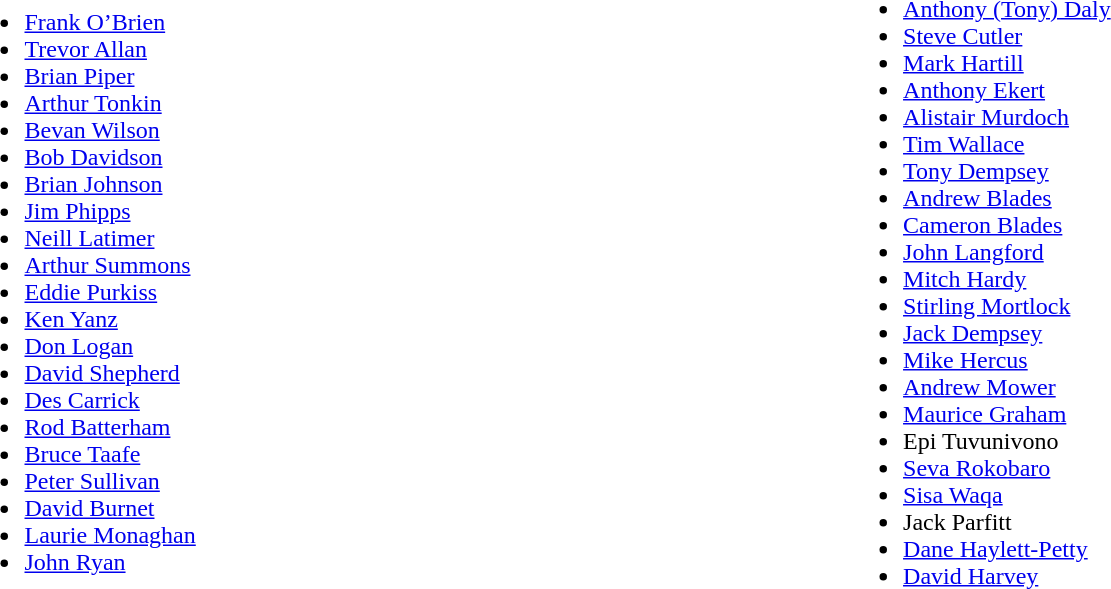<table width=100%>
<tr>
<td><br><ul><li> <a href='#'>Frank O’Brien</a></li><li> <a href='#'>Trevor Allan</a></li><li> <a href='#'>Brian Piper</a></li><li> <a href='#'>Arthur Tonkin</a></li><li> <a href='#'>Bevan Wilson</a></li><li> <a href='#'>Bob Davidson</a></li><li> <a href='#'>Brian Johnson</a></li><li> <a href='#'>Jim Phipps</a></li><li> <a href='#'>Neill Latimer</a></li><li> <a href='#'>Arthur Summons</a></li><li> <a href='#'>Eddie Purkiss</a></li><li> <a href='#'>Ken Yanz</a></li><li> <a href='#'>Don Logan</a></li><li> <a href='#'>David Shepherd</a></li><li> <a href='#'>Des Carrick</a></li><li> <a href='#'>Rod Batterham</a></li><li> <a href='#'>Bruce Taafe</a></li><li> <a href='#'>Peter Sullivan</a></li><li> <a href='#'>David Burnet</a></li><li> <a href='#'>Laurie Monaghan</a></li><li> <a href='#'>John Ryan</a></li></ul></td>
<td><br><ul><li> <a href='#'>Anthony (Tony) Daly</a></li><li> <a href='#'>Steve Cutler</a></li><li> <a href='#'>Mark Hartill</a></li><li> <a href='#'>Anthony Ekert</a></li><li> <a href='#'>Alistair Murdoch</a></li><li> <a href='#'>Tim Wallace</a></li><li> <a href='#'>Tony Dempsey</a></li><li> <a href='#'>Andrew Blades</a></li><li> <a href='#'>Cameron Blades</a></li><li> <a href='#'>John Langford</a></li><li> <a href='#'>Mitch Hardy</a></li><li> <a href='#'>Stirling Mortlock</a></li><li>  <a href='#'>Jack Dempsey</a></li><li> <a href='#'>Mike Hercus</a></li><li> <a href='#'>Andrew Mower</a></li><li> <a href='#'>Maurice Graham</a></li><li> Epi Tuvunivono</li><li> <a href='#'>Seva Rokobaro</a></li><li> <a href='#'>Sisa Waqa</a></li><li> Jack Parfitt</li><li> <a href='#'>Dane Haylett-Petty</a></li><li>  <a href='#'>David Harvey</a></li></ul></td>
</tr>
</table>
